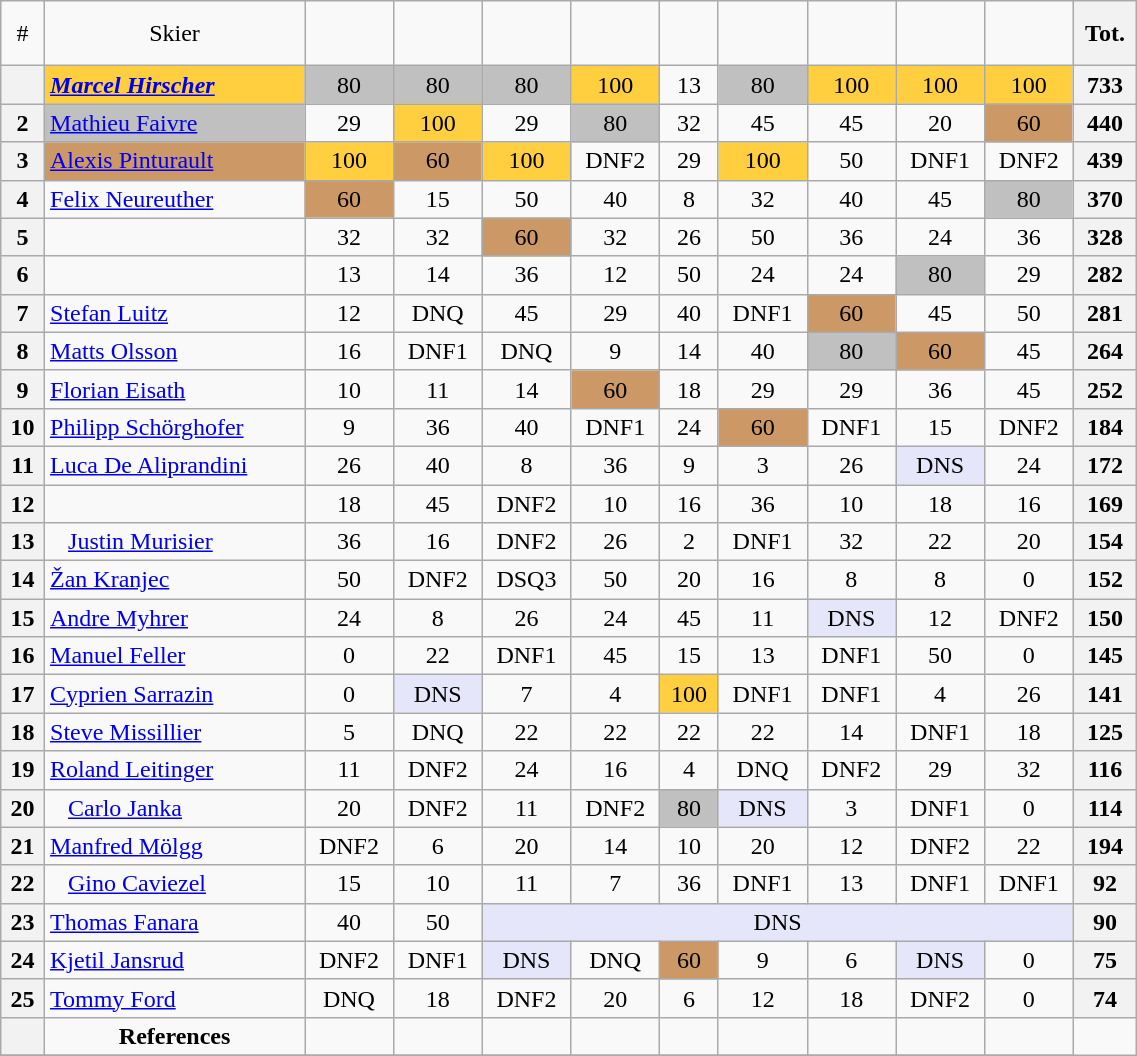<table class="wikitable" width=60% style="font-size:100%; text-align:center;">
<tr>
<td>#</td>
<td>Skier</td>
<td><br> </td>
<td><br> </td>
<td><br> </td>
<td><br> </td>
<td><br> </td>
<td><br>   </td>
<td><br> </td>
<td><br> </td>
<td><br> </td>
<th>Tot.</th>
</tr>
<tr>
<th></th>
<td align=left bgcolor=ffcf40> <strong><em><a href='#'>Marcel Hirscher</a></em></strong></td>
<td bgcolor=c0c0c0>80</td>
<td bgcolor=c0c0c0>80</td>
<td bgcolor=c0c0c0>80</td>
<td bgcolor=ffcf40>100</td>
<td>13</td>
<td bgcolor=c0c0c0>80</td>
<td bgcolor=ffcf40>100</td>
<td bgcolor=ffcf40>100</td>
<td bgcolor=ffcf40>100</td>
<th>733</th>
</tr>
<tr>
<th>2</th>
<td align=left bgcolor=c0c0c0> <a href='#'>Mathieu Faivre</a></td>
<td>29</td>
<td bgcolor=ffcf40>100</td>
<td>29</td>
<td bgcolor=c0c0c0>80</td>
<td>32</td>
<td>45</td>
<td>45</td>
<td>20</td>
<td bgcolor=cc9966>60</td>
<th>440</th>
</tr>
<tr>
<th>3</th>
<td align=left bgcolor=cc9966> <a href='#'>Alexis Pinturault</a></td>
<td bgcolor=ffcf40>100</td>
<td bgcolor=cc9966>60</td>
<td bgcolor=ffcf40>100</td>
<td>DNF2</td>
<td>29</td>
<td bgcolor=ffcf40>100</td>
<td>50</td>
<td>DNF1</td>
<td>DNF2</td>
<th>439</th>
</tr>
<tr>
<th>4</th>
<td align=left> <a href='#'>Felix Neureuther</a></td>
<td bgcolor=cc9966>60</td>
<td>15</td>
<td>50</td>
<td>40</td>
<td>8</td>
<td>32</td>
<td>40</td>
<td>45</td>
<td bgcolor=c0c0c0>80</td>
<th>370</th>
</tr>
<tr>
<th>5</th>
<td align=left></td>
<td>32</td>
<td>32</td>
<td bgcolor=cc9966>60</td>
<td>32</td>
<td>26</td>
<td>50</td>
<td>36</td>
<td>24</td>
<td>36</td>
<th>328</th>
</tr>
<tr>
<th>6</th>
<td align=left></td>
<td>13</td>
<td>14</td>
<td>36</td>
<td>12</td>
<td>50</td>
<td>24</td>
<td>24</td>
<td bgcolor=c0c0c0>80</td>
<td>29</td>
<th>282</th>
</tr>
<tr>
<th>7</th>
<td align=left> <a href='#'>Stefan Luitz</a></td>
<td>12</td>
<td>DNQ</td>
<td>45</td>
<td>29</td>
<td>40</td>
<td>DNF1</td>
<td bgcolor=cc9966>60</td>
<td>45</td>
<td>50</td>
<th>281</th>
</tr>
<tr>
<th>8</th>
<td align=left> <a href='#'>Matts Olsson</a></td>
<td>16</td>
<td>DNF1</td>
<td>DNQ</td>
<td>9</td>
<td>14</td>
<td>40</td>
<td bgcolor=c0c0c0>80</td>
<td bgcolor=cc9966>60</td>
<td>45</td>
<th>264</th>
</tr>
<tr>
<th>9</th>
<td align=left> <a href='#'>Florian Eisath</a></td>
<td>10</td>
<td>11</td>
<td>14</td>
<td bgcolor=cc9966>60</td>
<td>18</td>
<td>29</td>
<td>29</td>
<td>36</td>
<td>45</td>
<th>252</th>
</tr>
<tr>
<th>10</th>
<td align=left> <a href='#'>Philipp Schörghofer</a></td>
<td>9</td>
<td>36</td>
<td>40</td>
<td>DNF1</td>
<td>24</td>
<td bgcolor=cc9966>60</td>
<td>DNF1</td>
<td>15</td>
<td>DNF2</td>
<th>184</th>
</tr>
<tr>
<th>11</th>
<td align=left> <a href='#'>Luca De Aliprandini</a></td>
<td>26</td>
<td>40</td>
<td>8</td>
<td>36</td>
<td>9</td>
<td>3</td>
<td>26</td>
<td bgcolor=lavender>DNS</td>
<td>24</td>
<th>172</th>
</tr>
<tr>
<th>12</th>
<td align=left></td>
<td>18</td>
<td>45</td>
<td>DNF2</td>
<td>10</td>
<td>16</td>
<td>36</td>
<td>10</td>
<td>18</td>
<td>16</td>
<th>169</th>
</tr>
<tr>
<th>13</th>
<td align=left>   <a href='#'>Justin Murisier</a></td>
<td>36</td>
<td>16</td>
<td>DNF2</td>
<td>26</td>
<td>2</td>
<td>DNF1</td>
<td>32</td>
<td>22</td>
<td>20</td>
<th>154</th>
</tr>
<tr>
<th>14</th>
<td align=left> <a href='#'>Žan Kranjec</a></td>
<td>50</td>
<td>DNF2</td>
<td>DSQ3</td>
<td>50</td>
<td>20</td>
<td>16</td>
<td>8</td>
<td>8</td>
<td>0</td>
<th>152</th>
</tr>
<tr>
<th>15</th>
<td align=left> <a href='#'>Andre Myhrer</a></td>
<td>24</td>
<td>8</td>
<td>26</td>
<td>24</td>
<td>45</td>
<td>11</td>
<td bgcolor=lavender>DNS</td>
<td>12</td>
<td>DNF2</td>
<th>150</th>
</tr>
<tr>
<th>16</th>
<td align=left> <a href='#'>Manuel Feller</a></td>
<td>0</td>
<td>22</td>
<td>DNF1</td>
<td>45</td>
<td>15</td>
<td>13</td>
<td>DNF1</td>
<td>50</td>
<td>0</td>
<th>145</th>
</tr>
<tr>
<th>17</th>
<td align=left> <a href='#'>Cyprien Sarrazin</a></td>
<td>0</td>
<td bgcolor=lavender>DNS</td>
<td>7</td>
<td>4</td>
<td bgcolor=ffcf40>100</td>
<td>DNF1</td>
<td>DNF1</td>
<td>4</td>
<td>26</td>
<th>141</th>
</tr>
<tr>
<th>18</th>
<td align=left> <a href='#'>Steve Missillier</a></td>
<td>5</td>
<td>DNQ</td>
<td>22</td>
<td>22</td>
<td>22</td>
<td>22</td>
<td>14</td>
<td>DNF1</td>
<td>18</td>
<th>125</th>
</tr>
<tr>
<th>19</th>
<td align=left> <a href='#'>Roland Leitinger</a></td>
<td>11</td>
<td>DNF2</td>
<td>24</td>
<td>16</td>
<td>4</td>
<td>DNQ</td>
<td>DNF2</td>
<td>29</td>
<td>32</td>
<th>116</th>
</tr>
<tr>
<th>20</th>
<td align=left>   <a href='#'>Carlo Janka</a></td>
<td>20</td>
<td>DNF2</td>
<td>11</td>
<td>DNF2</td>
<td bgcolor=c0c0c0>80</td>
<td bgcolor=lavender>DNS</td>
<td>3</td>
<td>DNF1</td>
<td>0</td>
<th>114</th>
</tr>
<tr>
<th>21</th>
<td align=left> <a href='#'>Manfred Mölgg</a></td>
<td>DNF2</td>
<td>6</td>
<td>20</td>
<td>14</td>
<td>10</td>
<td>20</td>
<td>12</td>
<td>DNF2</td>
<td>22</td>
<th>194</th>
</tr>
<tr>
<th>22</th>
<td align=left>   <a href='#'>Gino Caviezel</a></td>
<td>15</td>
<td>10</td>
<td>11</td>
<td>7</td>
<td>36</td>
<td>DNF1</td>
<td>13</td>
<td>DNF1</td>
<td>DNF1</td>
<th>92</th>
</tr>
<tr>
<th>23</th>
<td align=left> <a href='#'>Thomas Fanara</a></td>
<td>40</td>
<td>50</td>
<td colspan=7 bgcolor=lavender>DNS</td>
<th>90</th>
</tr>
<tr>
<th>24</th>
<td align=left> <a href='#'>Kjetil Jansrud</a></td>
<td>DNF2</td>
<td>DNF1</td>
<td bgcolor=lavender>DNS</td>
<td>DNQ</td>
<td bgcolor=cc9966>60</td>
<td>9</td>
<td>6</td>
<td bgcolor=lavender>DNS</td>
<td>0</td>
<th>75</th>
</tr>
<tr>
<th>25</th>
<td align=left> <a href='#'>Tommy Ford</a></td>
<td>DNQ</td>
<td>18</td>
<td>DNF2</td>
<td>20</td>
<td>6</td>
<td>12</td>
<td>18</td>
<td>DNF2</td>
<td>0</td>
<th>74</th>
</tr>
<tr>
<th></th>
<td align=center><strong>References</strong></td>
<td></td>
<td></td>
<td></td>
<td></td>
<td></td>
<td></td>
<td></td>
<td></td>
<td></td>
</tr>
<tr>
</tr>
</table>
